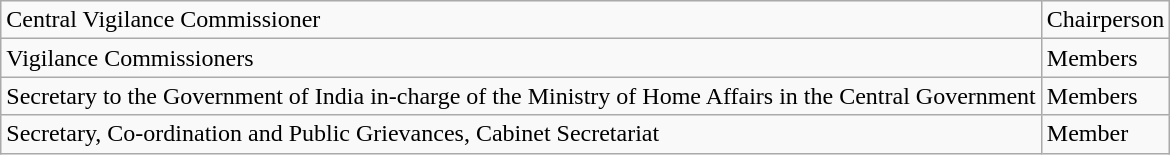<table class="wikitable">
<tr>
<td>Central Vigilance Commissioner</td>
<td>Chairperson</td>
</tr>
<tr>
<td>Vigilance Commissioners</td>
<td>Members</td>
</tr>
<tr>
<td>Secretary to the Government of India in-charge of the Ministry of Home Affairs in the Central Government</td>
<td>Members</td>
</tr>
<tr>
<td>Secretary, Co-ordination and Public Grievances, Cabinet Secretariat</td>
<td>Member</td>
</tr>
</table>
